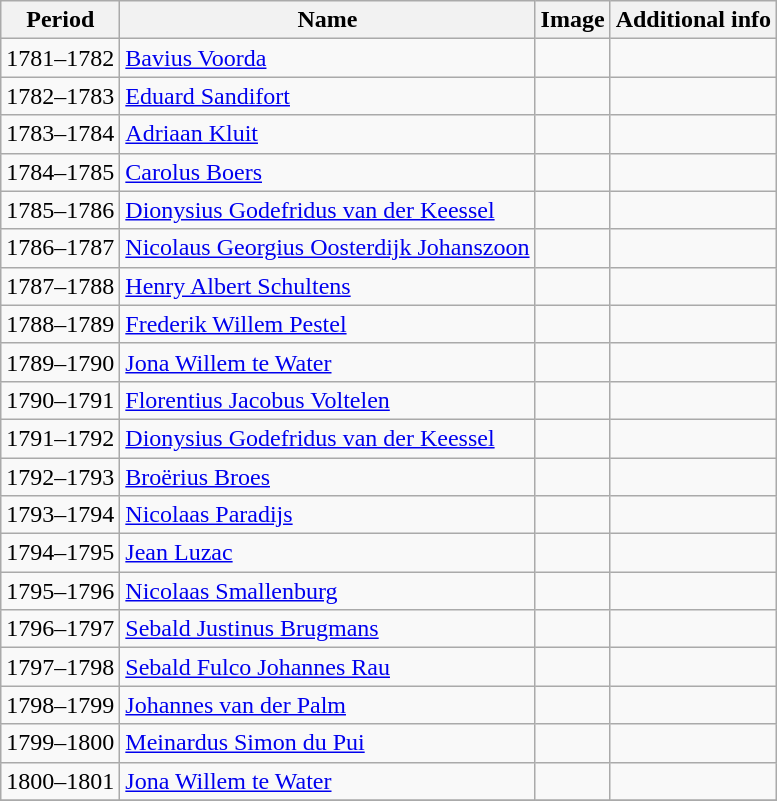<table class="wikitable">
<tr>
<th>Period</th>
<th>Name</th>
<th>Image</th>
<th>Additional info</th>
</tr>
<tr>
<td>1781–1782</td>
<td><a href='#'>Bavius Voorda</a></td>
<td></td>
<td></td>
</tr>
<tr>
<td>1782–1783</td>
<td><a href='#'>Eduard Sandifort</a></td>
<td></td>
<td></td>
</tr>
<tr>
<td>1783–1784</td>
<td><a href='#'>Adriaan Kluit</a></td>
<td></td>
<td></td>
</tr>
<tr>
<td>1784–1785</td>
<td><a href='#'>Carolus Boers</a></td>
<td></td>
<td></td>
</tr>
<tr>
<td>1785–1786</td>
<td><a href='#'>Dionysius Godefridus van der Keessel</a></td>
<td></td>
<td></td>
</tr>
<tr>
<td>1786–1787</td>
<td><a href='#'>Nicolaus Georgius Oosterdijk Johanszoon</a></td>
<td></td>
<td></td>
</tr>
<tr>
<td>1787–1788</td>
<td><a href='#'>Henry Albert Schultens</a></td>
<td></td>
<td></td>
</tr>
<tr>
<td>1788–1789</td>
<td><a href='#'>Frederik Willem Pestel</a></td>
<td></td>
<td></td>
</tr>
<tr>
<td>1789–1790</td>
<td><a href='#'>Jona Willem te Water</a></td>
<td></td>
<td></td>
</tr>
<tr>
<td>1790–1791</td>
<td><a href='#'>Florentius Jacobus Voltelen</a></td>
<td></td>
<td></td>
</tr>
<tr>
<td>1791–1792</td>
<td><a href='#'>Dionysius Godefridus van der Keessel</a></td>
<td></td>
<td></td>
</tr>
<tr>
<td>1792–1793</td>
<td><a href='#'>Broërius Broes</a></td>
<td></td>
<td></td>
</tr>
<tr>
<td>1793–1794</td>
<td><a href='#'>Nicolaas Paradijs</a></td>
<td></td>
<td></td>
</tr>
<tr>
<td>1794–1795</td>
<td><a href='#'>Jean Luzac</a></td>
<td></td>
<td></td>
</tr>
<tr>
<td>1795–1796</td>
<td><a href='#'>Nicolaas Smallenburg</a></td>
<td></td>
<td></td>
</tr>
<tr>
<td>1796–1797</td>
<td><a href='#'>Sebald Justinus Brugmans</a></td>
<td></td>
<td></td>
</tr>
<tr>
<td>1797–1798</td>
<td><a href='#'>Sebald Fulco Johannes Rau</a></td>
<td></td>
<td></td>
</tr>
<tr>
<td>1798–1799</td>
<td><a href='#'>Johannes van der Palm</a></td>
<td></td>
<td></td>
</tr>
<tr>
<td>1799–1800</td>
<td><a href='#'>Meinardus Simon du Pui</a></td>
<td></td>
<td></td>
</tr>
<tr>
<td>1800–1801</td>
<td><a href='#'>Jona Willem te Water</a></td>
<td></td>
<td></td>
</tr>
<tr>
</tr>
</table>
